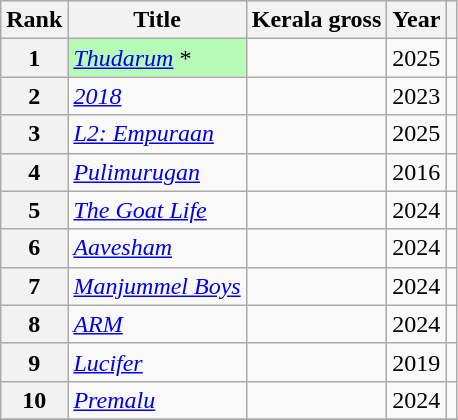<table class="wikitable sortable plainrowheaders">
<tr>
<th scope="col">Rank</th>
<th scope="col">Title</th>
<th scope="col">Kerala gross</th>
<th scope="col">Year</th>
<th scope="col" class="unsortable"></th>
</tr>
<tr>
<th scope="row" style="text-align: center">1</th>
<td style="background:#b6fcb6;"><em><a href='#'>Thudarum</a></em> *</td>
<td align="right"></td>
<td align="center">2025</td>
<td align="center"></td>
</tr>
<tr>
<th scope="row" style="text-align: center">2</th>
<td><em><a href='#'>2018</a></em></td>
<td align="right"></td>
<td align="center">2023</td>
<td align="center"></td>
</tr>
<tr>
<th scope="row" style="text-align: center">3</th>
<td><em><a href='#'>L2: Empuraan</a></em></td>
<td align="right"></td>
<td align="center">2025</td>
<td align="center"></td>
</tr>
<tr>
<th scope="row" style="text-align: center">4</th>
<td><em><a href='#'>Pulimurugan</a></em></td>
<td align="right"></td>
<td align="center">2016</td>
<td align="center"></td>
</tr>
<tr>
<th scope="row" style="text-align: center">5</th>
<td><em><a href='#'>The Goat Life</a></em></td>
<td align="right"></td>
<td align="center">2024</td>
<td align="center"></td>
</tr>
<tr>
<th scope="row" style="text-align: center">6</th>
<td><em><a href='#'>Aavesham</a></em></td>
<td align="right"></td>
<td align="center">2024</td>
<td align="center"></td>
</tr>
<tr>
<th scope="row" style="text-align: center">7</th>
<td><em><a href='#'>Manjummel Boys</a></em></td>
<td align="right"></td>
<td align="center">2024</td>
<td align="center"></td>
</tr>
<tr>
<th scope="row" style="text-align: center">8</th>
<td><em><a href='#'>ARM</a></em></td>
<td align="right"></td>
<td align="center">2024</td>
<td align="center"></td>
</tr>
<tr>
<th scope="row" style="text-align: center">9</th>
<td><em><a href='#'>Lucifer</a></em></td>
<td align="right"></td>
<td align="center">2019</td>
<td align="center"></td>
</tr>
<tr>
<th scope="row" style="text-align: center">10</th>
<td><em><a href='#'>Premalu</a></em></td>
<td align="right"></td>
<td align="center">2024</td>
<td align="center"></td>
</tr>
<tr>
</tr>
</table>
